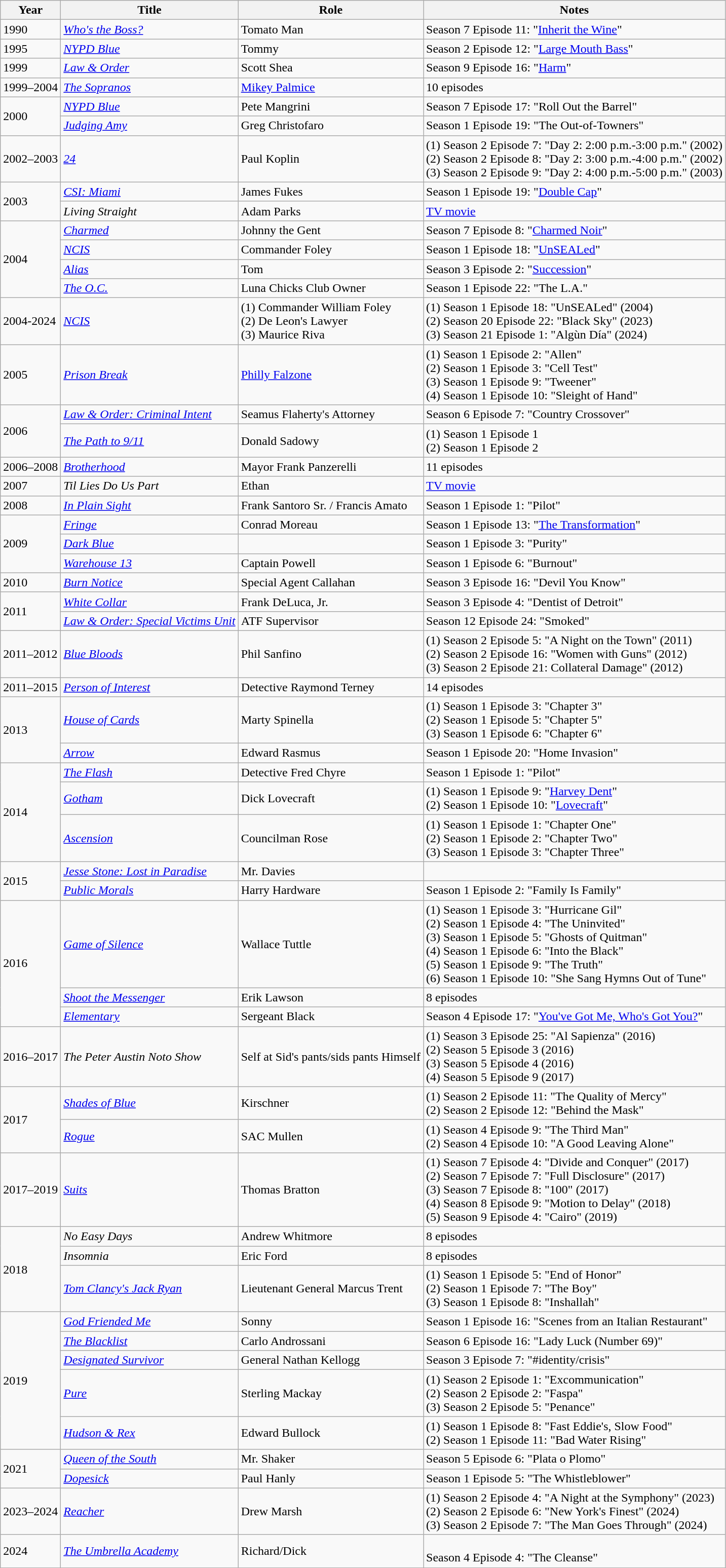<table class="wikitable sortable">
<tr>
<th>Year</th>
<th>Title</th>
<th>Role</th>
<th class="unsortable">Notes</th>
</tr>
<tr>
<td>1990</td>
<td><em><a href='#'>Who's the Boss?</a></em></td>
<td>Tomato Man</td>
<td>Season 7 Episode 11: "<a href='#'>Inherit the Wine</a>"</td>
</tr>
<tr>
<td>1995</td>
<td><em><a href='#'>NYPD Blue</a></em></td>
<td>Tommy</td>
<td>Season 2 Episode 12: "<a href='#'>Large Mouth Bass</a>"</td>
</tr>
<tr>
<td>1999</td>
<td><em><a href='#'>Law & Order</a></em></td>
<td>Scott Shea</td>
<td>Season 9 Episode 16: "<a href='#'>Harm</a>"</td>
</tr>
<tr>
<td>1999–2004</td>
<td><em><a href='#'>The Sopranos</a></em></td>
<td><a href='#'>Mikey Palmice</a></td>
<td>10 episodes</td>
</tr>
<tr>
<td rowspan="2">2000</td>
<td><em><a href='#'>NYPD Blue</a></em></td>
<td>Pete Mangrini</td>
<td>Season 7 Episode 17: "Roll Out the Barrel"</td>
</tr>
<tr>
<td><em><a href='#'>Judging Amy</a></em></td>
<td>Greg Christofaro</td>
<td>Season 1 Episode 19: "The Out-of-Towners"</td>
</tr>
<tr>
<td>2002–2003</td>
<td><em><a href='#'>24</a></em></td>
<td>Paul Koplin</td>
<td>(1) Season 2 Episode 7: "Day 2: 2:00 p.m.-3:00 p.m." (2002)<br>(2) Season 2 Episode 8: "Day 2: 3:00 p.m.-4:00 p.m." (2002)<br> (3) Season 2 Episode 9: "Day 2: 4:00 p.m.-5:00 p.m." (2003)</td>
</tr>
<tr>
<td rowspan="2">2003</td>
<td><em><a href='#'>CSI: Miami</a></em></td>
<td>James Fukes</td>
<td>Season 1 Episode 19: "<a href='#'>Double Cap</a>"</td>
</tr>
<tr>
<td><em>Living Straight</em></td>
<td>Adam Parks</td>
<td><a href='#'>TV movie</a></td>
</tr>
<tr>
<td rowspan="4">2004</td>
<td><em><a href='#'>Charmed</a></em></td>
<td>Johnny the Gent</td>
<td>Season 7 Episode 8: "<a href='#'>Charmed Noir</a>"</td>
</tr>
<tr>
<td><em><a href='#'>NCIS</a></em></td>
<td>Commander Foley</td>
<td>Season 1 Episode 18: "<a href='#'>UnSEALed</a>"</td>
</tr>
<tr>
<td><em><a href='#'>Alias</a></em></td>
<td>Tom</td>
<td>Season 3 Episode 2: "<a href='#'>Succession</a>"</td>
</tr>
<tr>
<td><em><a href='#'>The O.C.</a></em></td>
<td>Luna Chicks Club Owner</td>
<td>Season 1 Episode 22: "The L.A."</td>
</tr>
<tr>
<td>2004-2024</td>
<td><em><a href='#'>NCIS</a></em></td>
<td>(1) Commander William Foley<br>(2) De Leon's Lawyer<br>(3) Maurice Riva</td>
<td>(1) Season 1 Episode 18: "UnSEALed" (2004)<br>(2) Season 20 Episode 22: "Black Sky" (2023)<br>(3) Season 21 Episode 1: "Algùn Día" (2024)</td>
</tr>
<tr>
<td>2005</td>
<td><em><a href='#'>Prison Break</a></em></td>
<td><a href='#'>Philly Falzone</a></td>
<td>(1) Season 1 Episode 2: "Allen"<br>(2) Season 1 Episode 3: "Cell Test"<br>(3) Season 1 Episode 9: "Tweener"<br>(4) Season 1 Episode 10: "Sleight of Hand"</td>
</tr>
<tr>
<td rowspan="2">2006</td>
<td><em><a href='#'>Law & Order: Criminal Intent</a></em></td>
<td>Seamus Flaherty's Attorney</td>
<td>Season 6 Episode 7: "Country Crossover"</td>
</tr>
<tr>
<td><em><a href='#'>The Path to 9/11</a></em></td>
<td>Donald Sadowy</td>
<td>(1) Season 1 Episode 1<br>(2) Season 1 Episode 2</td>
</tr>
<tr>
<td>2006–2008</td>
<td><em><a href='#'>Brotherhood</a></em></td>
<td>Mayor Frank Panzerelli</td>
<td>11 episodes</td>
</tr>
<tr>
<td>2007</td>
<td><em>Til Lies Do Us Part</em></td>
<td>Ethan</td>
<td><a href='#'>TV movie</a></td>
</tr>
<tr>
<td>2008</td>
<td><em><a href='#'>In Plain Sight</a></em></td>
<td>Frank Santoro Sr. / Francis Amato</td>
<td>Season 1 Episode 1: "Pilot"</td>
</tr>
<tr>
<td rowspan="3">2009</td>
<td><em><a href='#'>Fringe</a></em></td>
<td>Conrad Moreau</td>
<td>Season 1 Episode 13: "<a href='#'>The Transformation</a>"</td>
</tr>
<tr>
<td><em><a href='#'>Dark Blue</a></em></td>
<td></td>
<td>Season 1 Episode 3: "Purity"</td>
</tr>
<tr>
<td><em><a href='#'>Warehouse 13</a></em></td>
<td>Captain Powell</td>
<td>Season 1 Episode 6: "Burnout"</td>
</tr>
<tr>
<td>2010</td>
<td><em><a href='#'>Burn Notice</a></em></td>
<td>Special Agent Callahan</td>
<td>Season 3 Episode 16: "Devil You Know"</td>
</tr>
<tr>
<td rowspan="2">2011</td>
<td><em><a href='#'>White Collar</a></em></td>
<td>Frank DeLuca, Jr.</td>
<td>Season 3 Episode 4: "Dentist of Detroit"</td>
</tr>
<tr>
<td><em><a href='#'>Law & Order: Special Victims Unit</a></em></td>
<td>ATF Supervisor</td>
<td>Season 12 Episode 24: "Smoked"</td>
</tr>
<tr>
<td>2011–2012</td>
<td><em><a href='#'>Blue Bloods</a></em></td>
<td>Phil Sanfino</td>
<td>(1) Season 2 Episode 5: "A Night on the Town" (2011)<br>(2) Season 2 Episode 16: "Women with Guns" (2012)<br>(3) Season 2 Episode 21: Collateral Damage" (2012)</td>
</tr>
<tr>
<td>2011–2015</td>
<td><em><a href='#'>Person of Interest</a></em></td>
<td>Detective Raymond Terney</td>
<td>14 episodes</td>
</tr>
<tr>
<td rowspan="2">2013</td>
<td><em><a href='#'>House of Cards</a></em></td>
<td>Marty Spinella</td>
<td>(1) Season 1 Episode 3: "Chapter 3"<br>(2) Season 1 Episode 5: "Chapter 5"<br>(3) Season 1 Episode 6: "Chapter 6"</td>
</tr>
<tr>
<td><em><a href='#'>Arrow</a></em></td>
<td>Edward Rasmus</td>
<td>Season 1 Episode 20: "Home Invasion"</td>
</tr>
<tr>
<td rowspan="3">2014</td>
<td><em><a href='#'>The Flash</a></em></td>
<td>Detective Fred Chyre</td>
<td>Season 1 Episode 1: "Pilot"</td>
</tr>
<tr>
<td><em><a href='#'>Gotham</a></em></td>
<td>Dick Lovecraft</td>
<td>(1) Season 1 Episode 9: "<a href='#'>Harvey Dent</a>"<br>(2) Season 1 Episode 10: "<a href='#'>Lovecraft</a>"</td>
</tr>
<tr>
<td><em><a href='#'>Ascension</a></em></td>
<td>Councilman Rose</td>
<td>(1) Season 1 Episode 1: "Chapter One"<br>(2) Season 1 Episode 2: "Chapter Two"<br>(3) Season 1 Episode 3: "Chapter Three"</td>
</tr>
<tr>
<td rowspan= "2">2015</td>
<td><em><a href='#'>Jesse Stone: Lost in Paradise</a></em></td>
<td>Mr. Davies</td>
<td></td>
</tr>
<tr>
<td><em><a href='#'>Public Morals</a></em></td>
<td>Harry Hardware</td>
<td>Season 1 Episode 2: "Family Is Family"</td>
</tr>
<tr>
<td rowspan="3">2016</td>
<td><em><a href='#'>Game of Silence</a></em></td>
<td>Wallace Tuttle</td>
<td>(1) Season 1 Episode 3: "Hurricane Gil"<br>(2) Season 1 Episode 4: "The Uninvited"<br>(3) Season 1 Episode 5: "Ghosts of Quitman"<br>(4) Season 1 Episode 6: "Into the Black"<br>(5) Season 1 Episode 9: "The Truth"<br>(6) Season 1 Episode 10: "She Sang Hymns Out of Tune"</td>
</tr>
<tr>
<td><em><a href='#'>Shoot the Messenger</a></em></td>
<td>Erik Lawson</td>
<td>8 episodes</td>
</tr>
<tr>
<td><em><a href='#'>Elementary</a></em></td>
<td>Sergeant Black</td>
<td>Season 4 Episode 17: "<a href='#'>You've Got Me, Who's Got You?</a>"</td>
</tr>
<tr>
<td>2016–2017</td>
<td><em>The Peter Austin Noto Show</em></td>
<td>Self at Sid's pants/sids pants Himself</td>
<td>(1) Season 3 Episode 25: "Al Sapienza" (2016)<br>(2) Season 5 Episode 3 (2016)<br>(3) Season 5 Episode 4 (2016)<br>(4) Season 5 Episode 9 (2017)</td>
</tr>
<tr>
<td rowspan="2">2017</td>
<td><em><a href='#'>Shades of Blue</a></em></td>
<td>Kirschner</td>
<td>(1) Season 2 Episode 11: "The Quality of Mercy"<br>(2) Season 2 Episode 12: "Behind the Mask"</td>
</tr>
<tr>
<td><em><a href='#'>Rogue</a></em></td>
<td>SAC Mullen</td>
<td>(1) Season 4 Episode 9: "The Third Man"<br>(2) Season 4 Episode 10: "A Good Leaving Alone"</td>
</tr>
<tr>
<td>2017–2019</td>
<td><em><a href='#'>Suits</a></em></td>
<td>Thomas Bratton</td>
<td>(1) Season 7 Episode 4: "Divide and Conquer" (2017)<br>(2) Season 7 Episode 7: "Full Disclosure" (2017)<br>(3) Season 7 Episode 8: "100" (2017)<br>(4) Season 8 Episode 9: "Motion to Delay" (2018)<br>(5) Season 9 Episode 4: "Cairo" (2019)</td>
</tr>
<tr>
<td rowspan="3">2018</td>
<td><em>No Easy Days</em></td>
<td>Andrew Whitmore</td>
<td>8 episodes</td>
</tr>
<tr>
<td><em>Insomnia</em></td>
<td>Eric Ford</td>
<td>8 episodes</td>
</tr>
<tr>
<td><em><a href='#'>Tom Clancy's Jack Ryan</a></em></td>
<td>Lieutenant General Marcus Trent</td>
<td>(1) Season 1 Episode 5: "End of Honor"<br>(2) Season 1 Episode 7: "The Boy"<br>(3) Season 1 Episode 8: "Inshallah"</td>
</tr>
<tr>
<td rowspan="5">2019</td>
<td><em><a href='#'>God Friended Me</a></em></td>
<td>Sonny</td>
<td>Season 1 Episode 16: "Scenes from an Italian Restaurant"</td>
</tr>
<tr>
<td><em><a href='#'>The Blacklist</a></em></td>
<td>Carlo Androssani</td>
<td>Season 6 Episode 16: "Lady Luck (Number 69)"</td>
</tr>
<tr>
<td><em><a href='#'>Designated Survivor</a></em></td>
<td>General Nathan Kellogg</td>
<td>Season 3 Episode 7: "#identity/crisis"</td>
</tr>
<tr>
<td><em><a href='#'>Pure</a></em></td>
<td>Sterling Mackay</td>
<td>(1) Season 2 Episode 1: "Excommunication"<br>(2) Season 2 Episode 2: "Faspa"<br>(3) Season 2 Episode 5: "Penance"</td>
</tr>
<tr>
<td><em><a href='#'>Hudson & Rex</a></em></td>
<td>Edward Bullock</td>
<td>(1) Season 1 Episode 8: "Fast Eddie's, Slow Food"<br>(2) Season 1 Episode 11: "Bad Water Rising"</td>
</tr>
<tr>
<td rowspan="2">2021</td>
<td><em><a href='#'>Queen of the South</a></em></td>
<td>Mr. Shaker</td>
<td>Season 5 Episode 6: "Plata o Plomo"</td>
</tr>
<tr>
<td><a href='#'><em>Dopesick</em></a></td>
<td>Paul Hanly</td>
<td>Season 1 Episode 5: "The Whistleblower"</td>
</tr>
<tr>
<td>2023–2024</td>
<td><a href='#'><em>Reacher</em></a></td>
<td>Drew Marsh</td>
<td>(1) Season 2 Episode 4: "A Night at the Symphony" (2023)<br>(2) Season 2 Episode 6: "New York's Finest" (2024)<br>(3) Season 2 Episode 7: "The Man Goes Through" (2024)</td>
</tr>
<tr>
<td>2024</td>
<td><a href='#'><em>The Umbrella Academy</em></a></td>
<td>Richard/Dick</td>
<td><br>Season 4 Episode 4: "The Cleanse"</td>
</tr>
</table>
